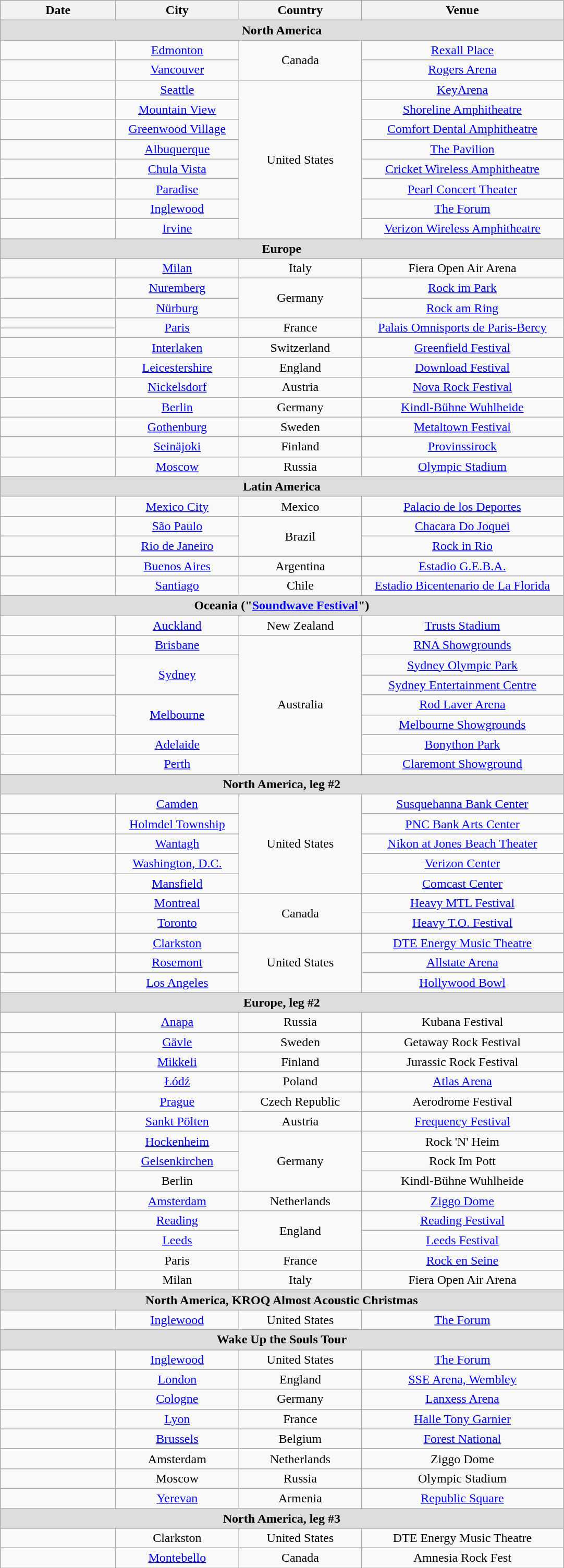<table class="wikitable" style="text-align:center;">
<tr>
<th style="width:140px;">Date</th>
<th style="width:150px;">City</th>
<th style="width:150px;">Country</th>
<th style="width:250px;">Venue</th>
</tr>
<tr style="background:#ddd;">
<td colspan=4><strong>North America</strong></td>
</tr>
<tr>
<td></td>
<td><a href='#'>Edmonton</a></td>
<td rowspan="2">Canada</td>
<td><a href='#'>Rexall Place</a></td>
</tr>
<tr>
<td></td>
<td><a href='#'>Vancouver</a></td>
<td><a href='#'>Rogers Arena</a></td>
</tr>
<tr>
<td></td>
<td><a href='#'>Seattle</a></td>
<td rowspan="8">United States</td>
<td><a href='#'>KeyArena</a></td>
</tr>
<tr>
<td></td>
<td><a href='#'>Mountain View</a></td>
<td><a href='#'>Shoreline Amphitheatre</a></td>
</tr>
<tr>
<td></td>
<td><a href='#'>Greenwood Village</a></td>
<td><a href='#'>Comfort Dental Amphitheatre</a></td>
</tr>
<tr>
<td></td>
<td><a href='#'>Albuquerque</a></td>
<td><a href='#'>The Pavilion</a></td>
</tr>
<tr>
<td></td>
<td><a href='#'>Chula Vista</a></td>
<td><a href='#'>Cricket Wireless Amphitheatre</a></td>
</tr>
<tr>
<td></td>
<td><a href='#'>Paradise</a></td>
<td><a href='#'>Pearl Concert Theater</a></td>
</tr>
<tr>
<td></td>
<td><a href='#'>Inglewood</a></td>
<td><a href='#'>The Forum</a></td>
</tr>
<tr>
<td></td>
<td><a href='#'>Irvine</a></td>
<td><a href='#'>Verizon Wireless Amphitheatre</a></td>
</tr>
<tr style="background:#ddd;">
<td colspan=4><strong>Europe</strong></td>
</tr>
<tr>
<td></td>
<td><a href='#'>Milan</a></td>
<td>Italy</td>
<td>Fiera Open Air Arena</td>
</tr>
<tr>
<td></td>
<td><a href='#'>Nuremberg</a></td>
<td rowspan="2">Germany</td>
<td><a href='#'>Rock im Park</a></td>
</tr>
<tr>
<td></td>
<td><a href='#'>Nürburg</a></td>
<td><a href='#'>Rock am Ring</a></td>
</tr>
<tr>
<td></td>
<td rowspan="2"><a href='#'>Paris</a></td>
<td rowspan="2">France</td>
<td rowspan="2"><a href='#'>Palais Omnisports de Paris-Bercy</a></td>
</tr>
<tr>
<td></td>
</tr>
<tr>
<td></td>
<td><a href='#'>Interlaken</a></td>
<td>Switzerland</td>
<td><a href='#'>Greenfield Festival</a></td>
</tr>
<tr>
<td></td>
<td><a href='#'>Leicestershire</a></td>
<td>England</td>
<td><a href='#'>Download Festival</a></td>
</tr>
<tr>
<td></td>
<td><a href='#'>Nickelsdorf</a></td>
<td>Austria</td>
<td><a href='#'>Nova Rock Festival</a></td>
</tr>
<tr>
<td></td>
<td><a href='#'>Berlin</a></td>
<td>Germany</td>
<td><a href='#'>Kindl-Bühne Wuhlheide</a></td>
</tr>
<tr>
<td></td>
<td><a href='#'>Gothenburg</a></td>
<td>Sweden</td>
<td><a href='#'>Metaltown Festival</a></td>
</tr>
<tr>
<td></td>
<td><a href='#'>Seinäjoki</a></td>
<td>Finland</td>
<td><a href='#'>Provinssirock</a></td>
</tr>
<tr>
<td></td>
<td><a href='#'>Moscow</a></td>
<td>Russia</td>
<td><a href='#'>Olympic Stadium</a></td>
</tr>
<tr style="background:#ddd;">
<td colspan=4><strong>Latin America</strong></td>
</tr>
<tr>
<td></td>
<td><a href='#'>Mexico City</a></td>
<td>Mexico</td>
<td><a href='#'>Palacio de los Deportes</a></td>
</tr>
<tr>
<td></td>
<td><a href='#'>São Paulo</a></td>
<td rowspan="2">Brazil</td>
<td><a href='#'>Chacara Do Joquei</a></td>
</tr>
<tr>
<td></td>
<td><a href='#'>Rio de Janeiro</a></td>
<td><a href='#'>Rock in Rio</a></td>
</tr>
<tr>
<td></td>
<td><a href='#'>Buenos Aires</a></td>
<td>Argentina</td>
<td><a href='#'>Estadio G.E.B.A.</a></td>
</tr>
<tr>
<td></td>
<td><a href='#'>Santiago</a></td>
<td>Chile</td>
<td><a href='#'>Estadio Bicentenario de La Florida</a></td>
</tr>
<tr style="background:#ddd;">
<td colspan=4><strong>Oceania ("<a href='#'>Soundwave Festival</a>")</strong></td>
</tr>
<tr>
<td></td>
<td><a href='#'>Auckland</a></td>
<td>New Zealand</td>
<td><a href='#'>Trusts Stadium</a></td>
</tr>
<tr>
<td></td>
<td><a href='#'>Brisbane</a></td>
<td rowspan="7">Australia</td>
<td><a href='#'>RNA Showgrounds</a></td>
</tr>
<tr>
<td></td>
<td rowspan="2"><a href='#'>Sydney</a></td>
<td><a href='#'>Sydney Olympic Park</a></td>
</tr>
<tr>
<td></td>
<td><a href='#'>Sydney Entertainment Centre</a></td>
</tr>
<tr>
<td></td>
<td rowspan="2"><a href='#'>Melbourne</a></td>
<td><a href='#'>Rod Laver Arena</a></td>
</tr>
<tr>
<td></td>
<td><a href='#'>Melbourne Showgrounds</a></td>
</tr>
<tr>
<td></td>
<td><a href='#'>Adelaide</a></td>
<td><a href='#'>Bonython Park</a></td>
</tr>
<tr>
<td></td>
<td><a href='#'>Perth</a></td>
<td><a href='#'>Claremont Showground</a></td>
</tr>
<tr style="background:#ddd;">
<td colspan=4><strong>North America, leg #2</strong></td>
</tr>
<tr>
<td></td>
<td><a href='#'>Camden</a></td>
<td rowspan="5">United States</td>
<td><a href='#'>Susquehanna Bank Center</a></td>
</tr>
<tr>
<td></td>
<td><a href='#'>Holmdel Township</a></td>
<td><a href='#'>PNC Bank Arts Center</a></td>
</tr>
<tr>
<td></td>
<td><a href='#'>Wantagh</a></td>
<td><a href='#'>Nikon at Jones Beach Theater</a></td>
</tr>
<tr>
<td></td>
<td><a href='#'>Washington, D.C.</a></td>
<td><a href='#'>Verizon Center</a></td>
</tr>
<tr>
<td></td>
<td><a href='#'>Mansfield</a></td>
<td><a href='#'>Comcast Center</a></td>
</tr>
<tr>
<td></td>
<td><a href='#'>Montreal</a></td>
<td rowspan="2">Canada</td>
<td><a href='#'>Heavy MTL Festival</a></td>
</tr>
<tr>
<td></td>
<td><a href='#'>Toronto</a></td>
<td><a href='#'>Heavy T.O. Festival</a></td>
</tr>
<tr>
<td></td>
<td><a href='#'>Clarkston</a></td>
<td rowspan="3">United States</td>
<td><a href='#'>DTE Energy Music Theatre</a></td>
</tr>
<tr>
<td></td>
<td><a href='#'>Rosemont</a></td>
<td><a href='#'>Allstate Arena</a></td>
</tr>
<tr>
<td></td>
<td><a href='#'>Los Angeles</a></td>
<td><a href='#'>Hollywood Bowl</a></td>
</tr>
<tr style="background:#ddd;">
<td colspan=4><strong>Europe, leg #2</strong></td>
</tr>
<tr>
<td></td>
<td><a href='#'>Anapa</a></td>
<td>Russia</td>
<td>Kubana Festival</td>
</tr>
<tr>
<td></td>
<td><a href='#'>Gävle</a></td>
<td>Sweden</td>
<td>Getaway Rock Festival</td>
</tr>
<tr>
<td></td>
<td><a href='#'>Mikkeli</a></td>
<td>Finland</td>
<td>Jurassic Rock Festival</td>
</tr>
<tr>
<td></td>
<td><a href='#'>Łódź</a></td>
<td>Poland</td>
<td><a href='#'>Atlas Arena</a></td>
</tr>
<tr>
<td></td>
<td><a href='#'>Prague</a></td>
<td>Czech Republic</td>
<td>Aerodrome Festival</td>
</tr>
<tr>
<td></td>
<td><a href='#'>Sankt Pölten</a></td>
<td>Austria</td>
<td><a href='#'>Frequency Festival</a></td>
</tr>
<tr>
<td></td>
<td><a href='#'>Hockenheim</a></td>
<td rowspan="3">Germany</td>
<td>Rock 'N' Heim</td>
</tr>
<tr>
<td></td>
<td><a href='#'>Gelsenkirchen</a></td>
<td>Rock Im Pott</td>
</tr>
<tr>
<td></td>
<td>Berlin</td>
<td>Kindl-Bühne Wuhlheide</td>
</tr>
<tr>
<td></td>
<td><a href='#'>Amsterdam</a></td>
<td>Netherlands</td>
<td><a href='#'>Ziggo Dome</a></td>
</tr>
<tr>
<td></td>
<td><a href='#'>Reading</a></td>
<td rowspan="2">England</td>
<td><a href='#'>Reading Festival</a></td>
</tr>
<tr>
<td></td>
<td><a href='#'>Leeds</a></td>
<td><a href='#'>Leeds Festival</a></td>
</tr>
<tr>
<td></td>
<td>Paris</td>
<td>France</td>
<td><a href='#'>Rock en Seine</a></td>
</tr>
<tr>
<td></td>
<td>Milan</td>
<td>Italy</td>
<td>Fiera Open Air Arena</td>
</tr>
<tr style="background:#ddd;">
<td colspan=4><strong>North America, KROQ Almost Acoustic Christmas</strong></td>
</tr>
<tr>
<td></td>
<td><a href='#'>Inglewood</a></td>
<td>United States</td>
<td><a href='#'>The Forum</a></td>
</tr>
<tr style="background:#ddd;">
<td colspan=4><strong>Wake Up the Souls Tour</strong></td>
</tr>
<tr>
<td></td>
<td><a href='#'>Inglewood</a></td>
<td>United States</td>
<td><a href='#'>The Forum</a></td>
</tr>
<tr>
<td></td>
<td><a href='#'>London</a></td>
<td>England</td>
<td><a href='#'>SSE Arena, Wembley</a></td>
</tr>
<tr>
<td></td>
<td><a href='#'>Cologne</a></td>
<td>Germany</td>
<td><a href='#'>Lanxess Arena</a></td>
</tr>
<tr>
<td></td>
<td><a href='#'>Lyon</a></td>
<td>France</td>
<td><a href='#'>Halle Tony Garnier</a></td>
</tr>
<tr>
<td></td>
<td><a href='#'>Brussels</a></td>
<td>Belgium</td>
<td><a href='#'>Forest National</a></td>
</tr>
<tr>
<td></td>
<td>Amsterdam</td>
<td>Netherlands</td>
<td>Ziggo Dome</td>
</tr>
<tr>
<td></td>
<td>Moscow</td>
<td>Russia</td>
<td>Olympic Stadium</td>
</tr>
<tr>
<td></td>
<td><a href='#'>Yerevan</a></td>
<td>Armenia</td>
<td><a href='#'>Republic Square</a></td>
</tr>
<tr style="background:#ddd;">
<td colspan=4><strong>North America, leg #3</strong></td>
</tr>
<tr>
<td></td>
<td>Clarkston</td>
<td>United States</td>
<td>DTE Energy Music Theatre</td>
</tr>
<tr>
<td></td>
<td><a href='#'>Montebello</a></td>
<td>Canada</td>
<td>Amnesia Rock Fest</td>
</tr>
</table>
